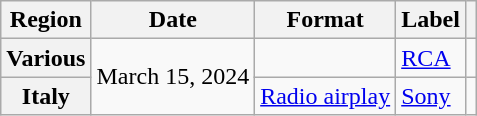<table class="wikitable plainrowheaders">
<tr>
<th scope="col">Region</th>
<th scope="col">Date</th>
<th scope="col">Format</th>
<th scope="col">Label</th>
<th scope="col"></th>
</tr>
<tr>
<th scope="row">Various</th>
<td rowspan="2">March 15, 2024</td>
<td></td>
<td><a href='#'>RCA</a></td>
<td style="text-align:center;"></td>
</tr>
<tr>
<th scope="row">Italy</th>
<td><a href='#'>Radio airplay</a></td>
<td><a href='#'>Sony</a></td>
<td style="text-align:center;"></td>
</tr>
</table>
